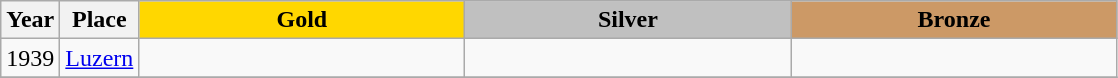<table class="wikitable">
<tr>
<th>Year</th>
<th>Place</th>
<th style="background:gold"    width="210">Gold</th>
<th style="background:silver"  width="210">Silver</th>
<th style="background:#cc9966" width="210">Bronze</th>
</tr>
<tr>
<td>1939</td>
<td> <a href='#'>Luzern</a></td>
<td></td>
<td></td>
<td></td>
</tr>
<tr>
</tr>
</table>
